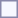<table style="border:1px solid #8888aa; background-color:#f7f8ff; padding:5px; font-size:95%; margin: 0px 12px 12px 0px;">
</table>
